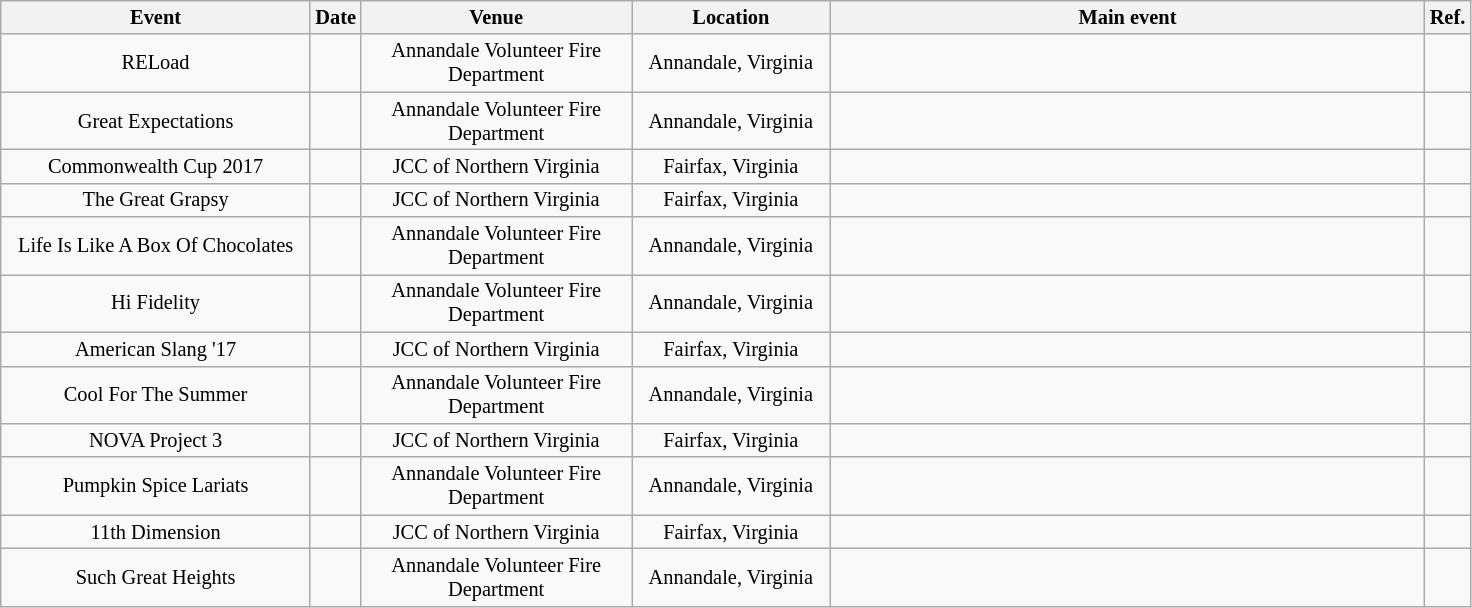<table class="sortable wikitable succession-box"  style="font-size:85%; text-align:center;">
<tr>
<th scope="col" width="200">Event</th>
<th scope="col" width="10">Date</th>
<th scope="col" width="174">Venue</th>
<th scope="col" width="126">Location</th>
<th scope="col" width="390">Main event</th>
<th scope="col" width="1" class="unsortable">Ref.</th>
</tr>
<tr>
<td>RELoad</td>
<td></td>
<td>Annandale Volunteer Fire Department</td>
<td>Annandale, Virginia</td>
<td></td>
<td></td>
</tr>
<tr>
<td>Great Expectations</td>
<td></td>
<td>Annandale Volunteer Fire Department</td>
<td>Annandale, Virginia</td>
<td></td>
<td></td>
</tr>
<tr>
<td>Commonwealth Cup 2017</td>
<td></td>
<td>JCC of Northern Virginia</td>
<td>Fairfax, Virginia</td>
<td></td>
<td></td>
</tr>
<tr>
<td>The Great Grapsy</td>
<td></td>
<td>JCC of Northern Virginia</td>
<td>Fairfax, Virginia</td>
<td></td>
<td></td>
</tr>
<tr>
<td>Life Is Like A Box Of Chocolates</td>
<td></td>
<td>Annandale Volunteer Fire Department</td>
<td>Annandale, Virginia</td>
<td></td>
<td></td>
</tr>
<tr>
<td>Hi Fidelity</td>
<td></td>
<td>Annandale Volunteer Fire Department</td>
<td>Annandale, Virginia</td>
<td></td>
<td></td>
</tr>
<tr>
<td>American Slang '17</td>
<td></td>
<td>JCC of Northern Virginia</td>
<td>Fairfax, Virginia</td>
<td></td>
<td></td>
</tr>
<tr>
<td>Cool For The Summer</td>
<td></td>
<td>Annandale Volunteer Fire Department</td>
<td>Annandale, Virginia</td>
<td></td>
<td></td>
</tr>
<tr>
<td>NOVA Project 3</td>
<td></td>
<td>JCC of Northern Virginia</td>
<td>Fairfax, Virginia</td>
<td></td>
<td></td>
</tr>
<tr>
<td>Pumpkin Spice Lariats</td>
<td></td>
<td>Annandale Volunteer Fire Department</td>
<td>Annandale, Virginia</td>
<td></td>
<td></td>
</tr>
<tr>
<td>11th Dimension</td>
<td></td>
<td>JCC of Northern Virginia</td>
<td>Fairfax, Virginia</td>
<td></td>
<td></td>
</tr>
<tr>
<td>Such Great Heights</td>
<td></td>
<td>Annandale Volunteer Fire Department</td>
<td>Annandale, Virginia</td>
<td></td>
<td></td>
</tr>
</table>
